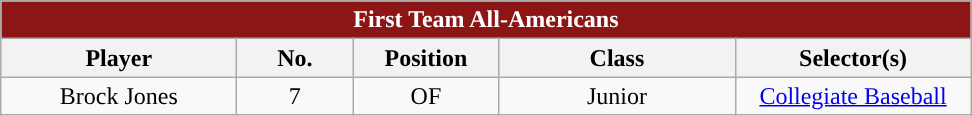<table class="wikitable" style="text-align:center">
<tr>
<td colspan="5" style= "background: #8C1515; color:white"><strong>First Team All-Americans</strong></td>
</tr>
<tr>
<th style="width:150px; ">Player</th>
<th style="width:70px; ">No.</th>
<th style="width:90px; ">Position</th>
<th style="width:150px; ">Class</th>
<th style="width:150px; ">Selector(s)</th>
</tr>
<tr>
<td>Brock Jones</td>
<td>7</td>
<td>OF</td>
<td>Junior</td>
<td><a href='#'>Collegiate Baseball</a></td>
</tr>
</table>
